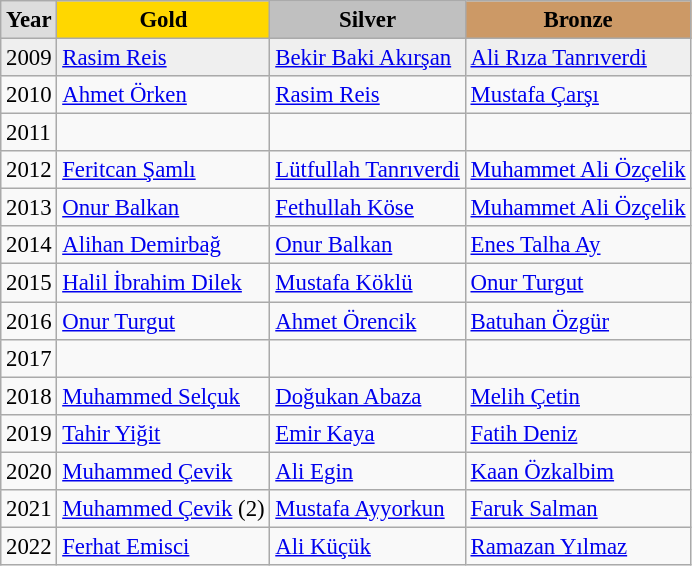<table class="wikitable" style="font-size:95%">
<tr style="text-align:center; background:#e4e4e4; font-weight:bold;">
<td style="background:#ddd; ">Year</td>
<td style="background:gold; ">Gold</td>
<td style="background:silver; ">Silver</td>
<td style="background:#c96; ">Bronze</td>
</tr>
<tr style="background:#efefef;">
<td>2009</td>
<td><a href='#'>Rasim Reis</a></td>
<td><a href='#'>Bekir Baki Akırşan</a></td>
<td><a href='#'>Ali Rıza Tanrıverdi</a></td>
</tr>
<tr>
<td>2010</td>
<td><a href='#'>Ahmet Örken</a></td>
<td><a href='#'>Rasim Reis</a></td>
<td><a href='#'>Mustafa Çarşı</a></td>
</tr>
<tr>
<td>2011</td>
<td></td>
<td></td>
<td></td>
</tr>
<tr>
<td>2012</td>
<td><a href='#'>Feritcan Şamlı</a></td>
<td><a href='#'>Lütfullah Tanrıverdi</a></td>
<td><a href='#'>Muhammet Ali Özçelik</a></td>
</tr>
<tr>
<td>2013</td>
<td><a href='#'>Onur Balkan</a></td>
<td><a href='#'>Fethullah Köse</a></td>
<td><a href='#'>Muhammet Ali Özçelik</a></td>
</tr>
<tr>
<td>2014</td>
<td><a href='#'>Alihan Demirbağ</a></td>
<td><a href='#'>Onur Balkan</a></td>
<td><a href='#'>Enes Talha Ay</a></td>
</tr>
<tr>
<td>2015</td>
<td><a href='#'>Halil İbrahim Dilek</a></td>
<td><a href='#'>Mustafa Köklü</a></td>
<td><a href='#'>Onur Turgut</a></td>
</tr>
<tr>
<td>2016</td>
<td><a href='#'>Onur Turgut</a></td>
<td><a href='#'>Ahmet Örencik</a></td>
<td><a href='#'>Batuhan Özgür</a></td>
</tr>
<tr>
<td>2017</td>
<td></td>
<td></td>
<td></td>
</tr>
<tr>
<td>2018</td>
<td><a href='#'>Muhammed Selçuk</a></td>
<td><a href='#'>Doğukan Abaza</a></td>
<td><a href='#'>Melih Çetin</a></td>
</tr>
<tr>
<td>2019</td>
<td><a href='#'>Tahir Yiğit</a></td>
<td><a href='#'>Emir Kaya</a></td>
<td><a href='#'>Fatih Deniz</a></td>
</tr>
<tr>
<td>2020</td>
<td><a href='#'>Muhammed Çevik</a></td>
<td><a href='#'>Ali Egin</a></td>
<td><a href='#'>Kaan Özkalbim</a></td>
</tr>
<tr>
<td>2021</td>
<td><a href='#'>Muhammed Çevik</a> (2)</td>
<td><a href='#'>Mustafa Ayyorkun</a></td>
<td><a href='#'>Faruk Salman</a></td>
</tr>
<tr>
<td>2022</td>
<td><a href='#'>Ferhat Emisci</a></td>
<td><a href='#'>Ali Küçük</a></td>
<td><a href='#'>Ramazan Yılmaz</a></td>
</tr>
</table>
